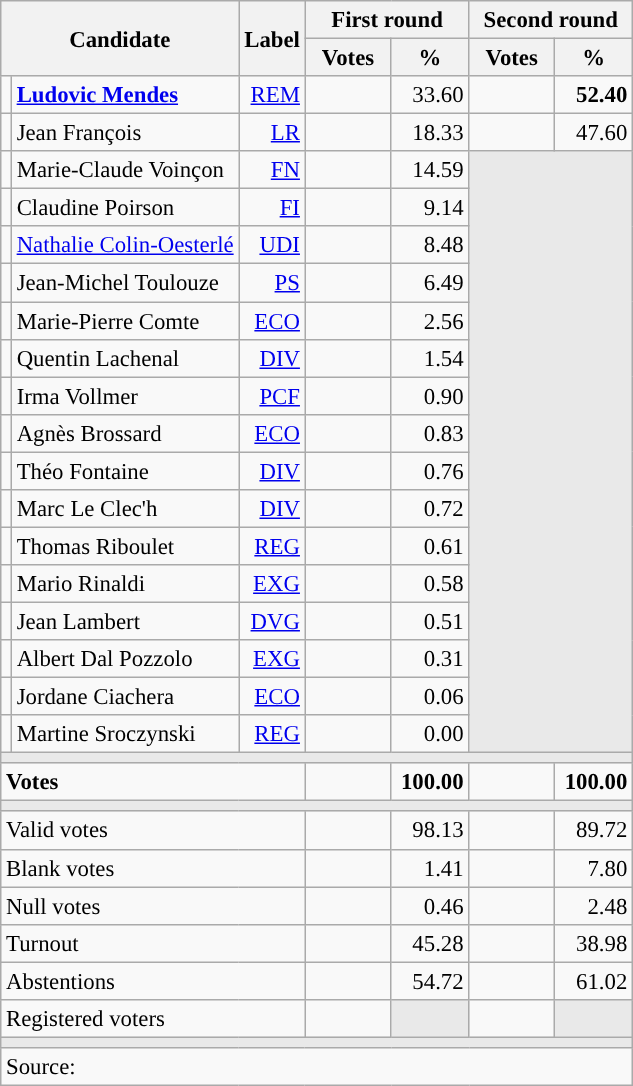<table class="wikitable" style="text-align:right;font-size:95%;">
<tr>
<th rowspan="2" colspan="2">Candidate</th>
<th rowspan="2">Label</th>
<th colspan="2">First round</th>
<th colspan="2">Second round</th>
</tr>
<tr>
<th style="width:50px;">Votes</th>
<th style="width:45px;">%</th>
<th style="width:50px;">Votes</th>
<th style="width:45px;">%</th>
</tr>
<tr>
<td style="color:inherit;background:"></td>
<td style="text-align:left;"><strong><a href='#'>Ludovic Mendes</a></strong></td>
<td><a href='#'>REM</a></td>
<td></td>
<td>33.60</td>
<td><strong></strong></td>
<td><strong>52.40</strong></td>
</tr>
<tr>
<td style="color:inherit;background:"></td>
<td style="text-align:left;">Jean François</td>
<td><a href='#'>LR</a></td>
<td></td>
<td>18.33</td>
<td></td>
<td>47.60</td>
</tr>
<tr>
<td style="color:inherit;background:"></td>
<td style="text-align:left;">Marie-Claude Voinçon</td>
<td><a href='#'>FN</a></td>
<td></td>
<td>14.59</td>
<td colspan="2" rowspan="16" style="background:#E9E9E9;"></td>
</tr>
<tr>
<td style="color:inherit;background:"></td>
<td style="text-align:left;">Claudine Poirson</td>
<td><a href='#'>FI</a></td>
<td></td>
<td>9.14</td>
</tr>
<tr>
<td style="color:inherit;background:"></td>
<td style="text-align:left;"><a href='#'>Nathalie Colin-Oesterlé</a></td>
<td><a href='#'>UDI</a></td>
<td></td>
<td>8.48</td>
</tr>
<tr>
<td style="color:inherit;background:"></td>
<td style="text-align:left;">Jean-Michel Toulouze</td>
<td><a href='#'>PS</a></td>
<td></td>
<td>6.49</td>
</tr>
<tr>
<td style="color:inherit;background:"></td>
<td style="text-align:left;">Marie-Pierre Comte</td>
<td><a href='#'>ECO</a></td>
<td></td>
<td>2.56</td>
</tr>
<tr>
<td style="color:inherit;background:"></td>
<td style="text-align:left;">Quentin Lachenal</td>
<td><a href='#'>DIV</a></td>
<td></td>
<td>1.54</td>
</tr>
<tr>
<td style="color:inherit;background:"></td>
<td style="text-align:left;">Irma Vollmer</td>
<td><a href='#'>PCF</a></td>
<td></td>
<td>0.90</td>
</tr>
<tr>
<td style="color:inherit;background:"></td>
<td style="text-align:left;">Agnès Brossard</td>
<td><a href='#'>ECO</a></td>
<td></td>
<td>0.83</td>
</tr>
<tr>
<td style="color:inherit;background:"></td>
<td style="text-align:left;">Théo Fontaine</td>
<td><a href='#'>DIV</a></td>
<td></td>
<td>0.76</td>
</tr>
<tr>
<td style="color:inherit;background:"></td>
<td style="text-align:left;">Marc Le Clec'h</td>
<td><a href='#'>DIV</a></td>
<td></td>
<td>0.72</td>
</tr>
<tr>
<td style="color:inherit;background:"></td>
<td style="text-align:left;">Thomas Riboulet</td>
<td><a href='#'>REG</a></td>
<td></td>
<td>0.61</td>
</tr>
<tr>
<td style="color:inherit;background:"></td>
<td style="text-align:left;">Mario Rinaldi</td>
<td><a href='#'>EXG</a></td>
<td></td>
<td>0.58</td>
</tr>
<tr>
<td style="color:inherit;background:"></td>
<td style="text-align:left;">Jean Lambert</td>
<td><a href='#'>DVG</a></td>
<td></td>
<td>0.51</td>
</tr>
<tr>
<td style="color:inherit;background:"></td>
<td style="text-align:left;">Albert Dal Pozzolo</td>
<td><a href='#'>EXG</a></td>
<td></td>
<td>0.31</td>
</tr>
<tr>
<td style="color:inherit;background:"></td>
<td style="text-align:left;">Jordane Ciachera</td>
<td><a href='#'>ECO</a></td>
<td></td>
<td>0.06</td>
</tr>
<tr>
<td style="color:inherit;background:"></td>
<td style="text-align:left;">Martine Sroczynski</td>
<td><a href='#'>REG</a></td>
<td></td>
<td>0.00</td>
</tr>
<tr>
<td colspan="7" style="background:#E9E9E9;"></td>
</tr>
<tr style="font-weight:bold;">
<td colspan="3" style="text-align:left;">Votes</td>
<td></td>
<td>100.00</td>
<td></td>
<td>100.00</td>
</tr>
<tr>
<td colspan="7" style="background:#E9E9E9;"></td>
</tr>
<tr>
<td colspan="3" style="text-align:left;">Valid votes</td>
<td></td>
<td>98.13</td>
<td></td>
<td>89.72</td>
</tr>
<tr>
<td colspan="3" style="text-align:left;">Blank votes</td>
<td></td>
<td>1.41</td>
<td></td>
<td>7.80</td>
</tr>
<tr>
<td colspan="3" style="text-align:left;">Null votes</td>
<td></td>
<td>0.46</td>
<td></td>
<td>2.48</td>
</tr>
<tr>
<td colspan="3" style="text-align:left;">Turnout</td>
<td></td>
<td>45.28</td>
<td></td>
<td>38.98</td>
</tr>
<tr>
<td colspan="3" style="text-align:left;">Abstentions</td>
<td></td>
<td>54.72</td>
<td></td>
<td>61.02</td>
</tr>
<tr>
<td colspan="3" style="text-align:left;">Registered voters</td>
<td></td>
<td style="background:#E9E9E9;"></td>
<td></td>
<td style="background:#E9E9E9;"></td>
</tr>
<tr>
<td colspan="7" style="background:#E9E9E9;"></td>
</tr>
<tr>
<td colspan="7" style="text-align:left;">Source: </td>
</tr>
</table>
